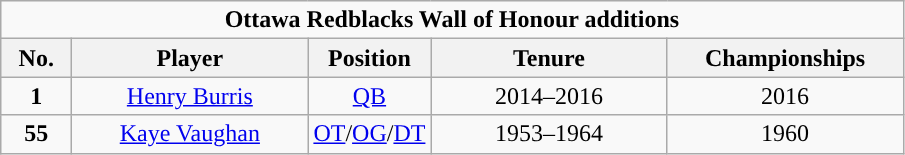<table class="wikitable floatleft" style="text-align:center">
<tr>
<td colspan="5"><strong>Ottawa Redblacks Wall of Honour additions</strong></td>
</tr>
<tr>
<th style="width:40px; ">No.</th>
<th style="width:150px; ">Player</th>
<th style="width:40px; ">Position</th>
<th style="width:150px; ">Tenure</th>
<th style="width:150px; ">Championships</th>
</tr>
<tr>
<td><strong>1</strong></td>
<td><a href='#'>Henry Burris</a></td>
<td><a href='#'>QB</a></td>
<td>2014–2016</td>
<td>2016</td>
</tr>
<tr>
<td><strong>55</strong></td>
<td><a href='#'>Kaye Vaughan</a></td>
<td><a href='#'>OT</a>/<a href='#'>OG</a>/<a href='#'>DT</a></td>
<td>1953–1964</td>
<td>1960</td>
</tr>
</table>
